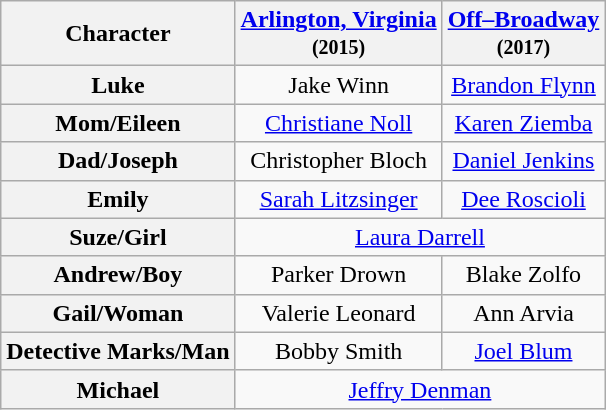<table class="wikitable" style="width:1000;">
<tr>
<th>Character</th>
<th><a href='#'>Arlington, Virginia</a><br><small>(2015)</small></th>
<th><a href='#'>Off–Broadway</a><br><small>(2017)</small></th>
</tr>
<tr>
<th>Luke</th>
<td colspan='1' align=center>Jake Winn</td>
<td colspan='2' align=center><a href='#'>Brandon Flynn</a></td>
</tr>
<tr>
<th>Mom/Eileen</th>
<td colspan='1' align=center><a href='#'>Christiane Noll</a></td>
<td colspan='2' align=center><a href='#'>Karen Ziemba</a></td>
</tr>
<tr>
<th>Dad/Joseph</th>
<td colspan='1' align=center>Christopher Bloch</td>
<td colspan='2' align=center><a href='#'>Daniel Jenkins</a></td>
</tr>
<tr>
<th>Emily</th>
<td colspan='1' align=center><a href='#'>Sarah Litzsinger</a></td>
<td colspan='2' align=center><a href='#'>Dee Roscioli</a></td>
</tr>
<tr>
<th>Suze/Girl</th>
<td colspan='3' align=center><a href='#'>Laura Darrell</a></td>
</tr>
<tr>
<th>Andrew/Boy</th>
<td colspan='1' align=center>Parker Drown</td>
<td colspan='2' align=center>Blake Zolfo</td>
</tr>
<tr>
<th>Gail/Woman</th>
<td colspan='1' align=center>Valerie Leonard</td>
<td colspan='1' align=center>Ann Arvia</td>
</tr>
<tr>
<th>Detective Marks/Man</th>
<td colspan='1' align=center>Bobby Smith</td>
<td colspan='2' align=center><a href='#'>Joel Blum</a></td>
</tr>
<tr>
<th>Michael</th>
<td colspan='3' align=center><a href='#'>Jeffry Denman</a></td>
</tr>
</table>
